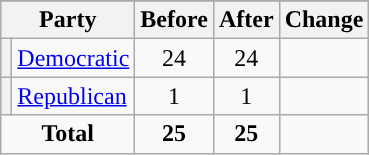<table class="wikitable" style="text-align:center;">
<tr>
</tr>
<tr>
<th colspan=2>Party</th>
<th>Before</th>
<th>After</th>
<th>Change</th>
</tr>
<tr>
<th style="background-color:"></th>
<td style="text-align:left;"><a href='#'>Democratic</a></td>
<td>24</td>
<td>24</td>
<td></td>
</tr>
<tr>
<th style="background-color:"></th>
<td style="text-align:left;"><a href='#'>Republican</a></td>
<td>1</td>
<td>1</td>
<td></td>
</tr>
<tr>
<td colspan=2><strong>Total</strong></td>
<td><strong>25</strong></td>
<td><strong>25</strong></td>
<td></td>
</tr>
</table>
